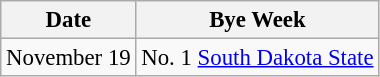<table class="wikitable" style="font-size:95%;">
<tr>
<th>Date</th>
<th colspan="1">Bye Week</th>
</tr>
<tr>
<td>November 19</td>
<td>No. 1 <a href='#'>South Dakota State</a></td>
</tr>
</table>
